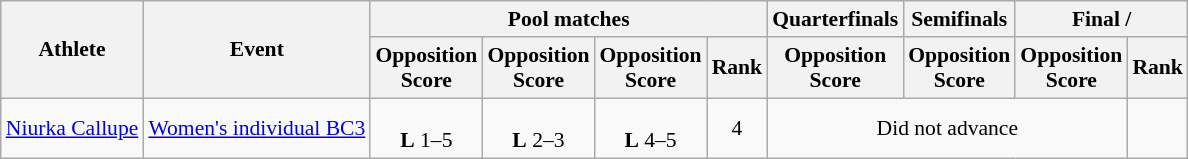<table class=wikitable style="font-size:90%">
<tr>
<th rowspan="2">Athlete</th>
<th rowspan="2">Event</th>
<th colspan="4">Pool matches</th>
<th>Quarterfinals</th>
<th>Semifinals</th>
<th colspan=2>Final / </th>
</tr>
<tr>
<th>Opposition<br>Score</th>
<th>Opposition<br>Score</th>
<th>Opposition<br>Score</th>
<th>Rank</th>
<th>Opposition<br>Score</th>
<th>Opposition<br>Score</th>
<th>Opposition<br>Score</th>
<th>Rank</th>
</tr>
<tr align=center>
<td align=left><a href='#'>Niurka Callupe</a></td>
<td align=left><a href='#'>Women's individual BC3</a></td>
<td><br><strong>L</strong> 1–5</td>
<td><br><strong>L</strong> 2–3</td>
<td><br><strong>L</strong> 4–5</td>
<td>4</td>
<td colspan=3>Did not advance</td>
<td></td>
</tr>
</table>
